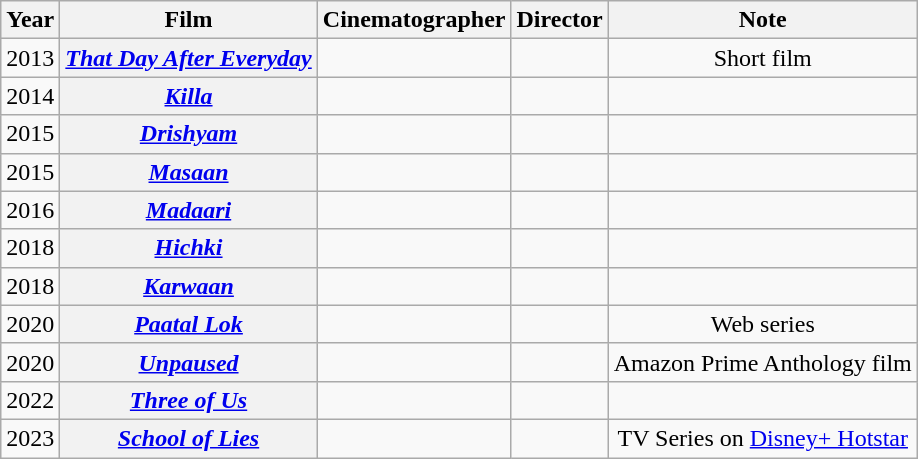<table class="wikitable sortable plainrowheaders" style="text-align:center">
<tr>
<th scope="col">Year</th>
<th scope="col">Film</th>
<th scope="col">Cinematographer</th>
<th scope="col">Director</th>
<th scope="col">Note</th>
</tr>
<tr>
<td>2013</td>
<th scope="row"><em><a href='#'>That Day After Everyday</a></em></th>
<td></td>
<td></td>
<td>Short film</td>
</tr>
<tr>
<td>2014</td>
<th scope="row"><em><a href='#'>Killa</a></em></th>
<td></td>
<td></td>
<td></td>
</tr>
<tr>
<td>2015</td>
<th scope="row"><em><a href='#'>Drishyam</a></em></th>
<td></td>
<td></td>
<td></td>
</tr>
<tr>
<td>2015</td>
<th scope="row"><em><a href='#'>Masaan</a></em></th>
<td></td>
<td></td>
<td></td>
</tr>
<tr>
<td>2016</td>
<th scope="row"><em><a href='#'>Madaari</a></em></th>
<td></td>
<td></td>
<td></td>
</tr>
<tr>
<td>2018</td>
<th scope="row"><em><a href='#'>Hichki</a></em></th>
<td></td>
<td></td>
<td></td>
</tr>
<tr>
<td>2018</td>
<th scope="row"><em><a href='#'>Karwaan</a></em></th>
<td></td>
<td></td>
<td></td>
</tr>
<tr>
<td>2020</td>
<th scope="row"><em><a href='#'>Paatal Lok</a></em></th>
<td></td>
<td></td>
<td>Web series</td>
</tr>
<tr>
<td>2020</td>
<th scope="row"><em><a href='#'>Unpaused</a></em></th>
<td></td>
<td></td>
<td>Amazon Prime Anthology film</td>
</tr>
<tr>
<td>2022</td>
<th scope="row"><em><a href='#'>Three of Us</a></em></th>
<td></td>
<td></td>
<td></td>
</tr>
<tr>
<td>2023</td>
<th scope="row"><em><a href='#'>School of Lies</a></em></th>
<td></td>
<td></td>
<td>TV Series on <a href='#'>Disney+ Hotstar</a></td>
</tr>
</table>
